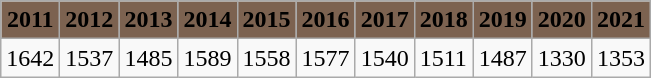<table class="wikitable" border="1">
<tr align="center" style="background:#7C6250;">
<td><strong>2011</strong></td>
<td><strong>2012</strong></td>
<td><strong>2013</strong></td>
<td><strong>2014</strong></td>
<td><strong>2015</strong></td>
<td><strong>2016</strong></td>
<td><strong>2017</strong></td>
<td><strong>2018</strong></td>
<td><strong>2019</strong></td>
<td><strong>2020</strong></td>
<td><strong>2021</strong></td>
</tr>
<tr>
<td>1642</td>
<td>1537</td>
<td>1485</td>
<td>1589</td>
<td>1558</td>
<td>1577</td>
<td>1540</td>
<td>1511</td>
<td>1487</td>
<td>1330</td>
<td>1353</td>
</tr>
</table>
